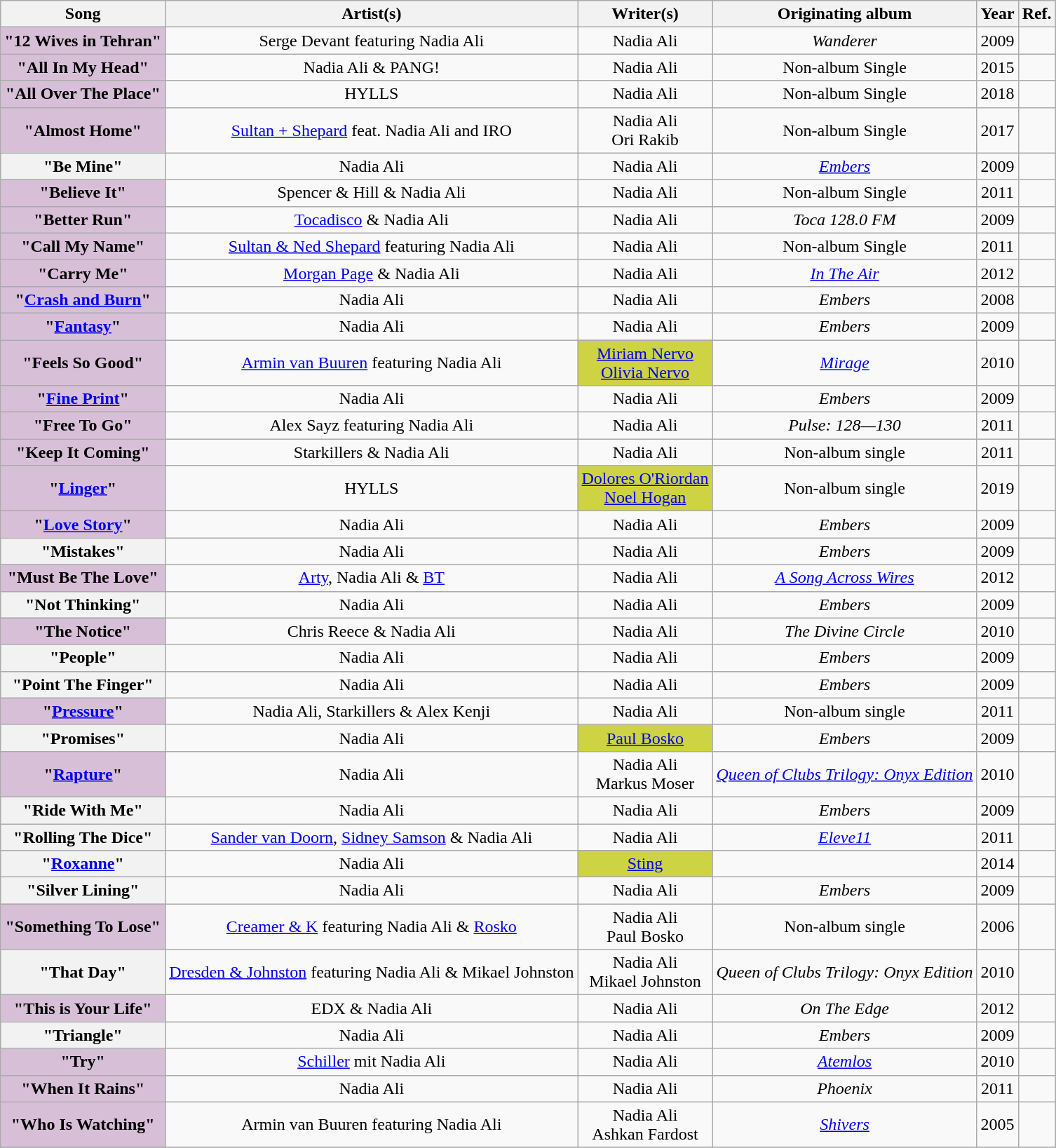<table class="wikitable sortable plainrowheaders" style="text-align:center;">
<tr>
<th scope="col">Song</th>
<th scope="col">Artist(s)</th>
<th scope="col" class="unsortable">Writer(s)</th>
<th scope="col">Originating album</th>
<th scope="col">Year</th>
<th scope="col" class="unsortable">Ref.</th>
</tr>
<tr>
<th scope=row style="background-color:#D8BFD8">"12 Wives in Tehran" </th>
<td>Serge Devant featuring Nadia Ali</td>
<td>Nadia Ali</td>
<td><em>Wanderer</em></td>
<td>2009</td>
<td></td>
</tr>
<tr>
<th scope=row style="background-color:#D8BFD8"> "All In My Head" </th>
<td>Nadia Ali & PANG!</td>
<td>Nadia Ali</td>
<td>Non-album Single</td>
<td>2015</td>
<td></td>
</tr>
<tr>
<th scope=row style="background-color:#D8BFD8">"All Over The Place" </th>
<td>HYLLS</td>
<td>Nadia Ali</td>
<td>Non-album Single</td>
<td>2018</td>
<td></td>
</tr>
<tr>
<th scope=row style="background-color:#D8BFD8">"Almost Home" </th>
<td><a href='#'>Sultan + Shepard</a> feat. Nadia Ali and IRO</td>
<td>Nadia Ali <br> Ori Rakib</td>
<td>Non-album Single</td>
<td>2017</td>
<td></td>
</tr>
<tr>
<th scope=row> "Be Mine"</th>
<td>Nadia Ali</td>
<td>Nadia Ali</td>
<td><em><a href='#'>Embers</a></em></td>
<td>2009</td>
<td></td>
</tr>
<tr>
<th scope=row row style="background-color:#D8BFD8">"Believe It" </th>
<td>Spencer & Hill & Nadia Ali</td>
<td>Nadia Ali</td>
<td>Non-album Single</td>
<td>2011</td>
<td></td>
</tr>
<tr>
<th scope=row row style="background-color:#D8BFD8">"Better Run" </th>
<td><a href='#'>Tocadisco</a> & Nadia Ali</td>
<td>Nadia Ali</td>
<td><em>Toca 128.0 FM</em></td>
<td>2009</td>
<td></td>
</tr>
<tr>
<th scope=row row style="background-color:#D8BFD8">"Call My Name"</th>
<td><a href='#'>Sultan & Ned Shepard</a> featuring Nadia Ali</td>
<td>Nadia Ali</td>
<td>Non-album Single</td>
<td>2011</td>
<td></td>
</tr>
<tr>
<th scope=row row style="background-color:#D8BFD8">"Carry Me" </th>
<td><a href='#'>Morgan Page</a> & Nadia Ali</td>
<td>Nadia Ali</td>
<td><em><a href='#'>In The Air</a></em></td>
<td>2012</td>
<td></td>
</tr>
<tr>
<th scope=row row style="background-color:#D8BFD8">"<a href='#'>Crash and Burn</a>" </th>
<td>Nadia Ali</td>
<td>Nadia Ali</td>
<td><em>Embers</em></td>
<td>2008</td>
<td></td>
</tr>
<tr>
<th scope=row row style="background-color:#D8BFD8"> "<a href='#'>Fantasy</a>" </th>
<td>Nadia Ali</td>
<td>Nadia Ali</td>
<td><em>Embers</em></td>
<td>2009</td>
<td></td>
</tr>
<tr>
<th scope=row row style="background-color:#D8BFD8">"Feels So Good" </th>
<td><a href='#'>Armin van Buuren</a> featuring Nadia Ali</td>
<td style="background-color:#ced343"><a href='#'>Miriam Nervo</a> <br>  <a href='#'>Olivia Nervo</a> </td>
<td><em><a href='#'>Mirage</a></em></td>
<td>2010</td>
<td></td>
</tr>
<tr>
<th scope=row row style="background-color:#D8BFD8">"<a href='#'>Fine Print</a>" </th>
<td>Nadia Ali</td>
<td>Nadia Ali</td>
<td><em>Embers</em></td>
<td>2009</td>
<td></td>
</tr>
<tr>
<th scope=row row style="background-color:#D8BFD8">"Free To Go" </th>
<td>Alex Sayz featuring Nadia Ali</td>
<td>Nadia Ali</td>
<td><em>Pulse: 128—130</em></td>
<td>2011</td>
<td></td>
</tr>
<tr>
<th scope=row row style="background-color:#D8BFD8"> "Keep It Coming" </th>
<td>Starkillers & Nadia Ali</td>
<td>Nadia Ali</td>
<td>Non-album single</td>
<td>2011</td>
<td></td>
</tr>
<tr>
<th scope=row row style="background-color:#D8BFD8"> "<a href='#'>Linger</a>" </th>
<td>HYLLS</td>
<td style="background-color:#ced343"><a href='#'>Dolores O'Riordan</a> <br> <a href='#'>Noel Hogan</a> </td>
<td>Non-album single</td>
<td>2019</td>
<td></td>
</tr>
<tr>
<th scope=row row style="background-color:#D8BFD8">"<a href='#'>Love Story</a>" </th>
<td>Nadia Ali</td>
<td>Nadia Ali</td>
<td><em>Embers</em></td>
<td>2009</td>
<td></td>
</tr>
<tr>
<th scope=row> "Mistakes"</th>
<td>Nadia Ali</td>
<td>Nadia Ali</td>
<td><em>Embers</em></td>
<td>2009</td>
<td></td>
</tr>
<tr>
<th scope=row row style="background-color:#D8BFD8">"Must Be The Love" </th>
<td><a href='#'>Arty</a>, Nadia Ali & <a href='#'>BT</a></td>
<td>Nadia Ali</td>
<td><em><a href='#'>A Song Across Wires</a></em></td>
<td>2012</td>
<td></td>
</tr>
<tr>
<th scope=row> "Not Thinking"</th>
<td>Nadia Ali</td>
<td>Nadia Ali</td>
<td><em>Embers</em></td>
<td>2009</td>
<td></td>
</tr>
<tr>
<th scope=row row style="background-color:#D8BFD8">"The Notice" </th>
<td>Chris Reece & Nadia Ali</td>
<td>Nadia Ali</td>
<td><em>The Divine Circle</em></td>
<td>2010</td>
<td></td>
</tr>
<tr>
<th scope=row> "People"</th>
<td>Nadia Ali</td>
<td>Nadia Ali</td>
<td><em>Embers</em></td>
<td>2009</td>
<td></td>
</tr>
<tr>
<th scope=row>"Point The Finger"</th>
<td>Nadia Ali</td>
<td>Nadia Ali</td>
<td><em>Embers</em></td>
<td>2009</td>
<td></td>
</tr>
<tr>
<th scope=row row style="background-color:#D8BFD8">"<a href='#'>Pressure</a>" </th>
<td>Nadia Ali, Starkillers & Alex Kenji</td>
<td>Nadia Ali</td>
<td>Non-album single</td>
<td>2011</td>
<td></td>
</tr>
<tr>
<th scope=row>"Promises"</th>
<td>Nadia Ali</td>
<td style="background-color:#ced343"><a href='#'>Paul Bosko</a> </td>
<td><em>Embers</em></td>
<td>2009</td>
<td></td>
</tr>
<tr>
<th scope=row row style="background-color:#D8BFD8"> "<a href='#'>Rapture</a>" </th>
<td>Nadia Ali</td>
<td>Nadia Ali <br> Markus Moser</td>
<td><em><a href='#'>Queen of Clubs Trilogy: Onyx Edition</a></em></td>
<td>2010</td>
<td></td>
</tr>
<tr>
<th scope=row>"Ride With Me"</th>
<td>Nadia Ali</td>
<td>Nadia Ali</td>
<td><em>Embers</em></td>
<td>2009</td>
<td></td>
</tr>
<tr>
<th scope=row>"Rolling The Dice"</th>
<td><a href='#'>Sander van Doorn</a>, <a href='#'>Sidney Samson</a> & Nadia Ali</td>
<td>Nadia Ali</td>
<td><em><a href='#'>Eleve11</a></em></td>
<td>2011</td>
<td></td>
</tr>
<tr>
<th scope=row>"<a href='#'>Roxanne</a>" <br> </th>
<td>Nadia Ali</td>
<td style="background-color:#ced343"><a href='#'>Sting</a> </td>
<td></td>
<td>2014</td>
<td></td>
</tr>
<tr>
<th scope=row> "Silver Lining"</th>
<td>Nadia Ali</td>
<td>Nadia Ali</td>
<td><em>Embers</em></td>
<td>2009</td>
<td></td>
</tr>
<tr>
<th scope=row row style="background-color:#D8BFD8">"Something To Lose" </th>
<td><a href='#'>Creamer & K</a> featuring Nadia Ali & <a href='#'>Rosko</a></td>
<td>Nadia Ali <br> Paul Bosko</td>
<td>Non-album single</td>
<td>2006</td>
<td></td>
</tr>
<tr>
<th scope=row> "That Day"</th>
<td><a href='#'>Dresden & Johnston</a> featuring Nadia Ali & Mikael Johnston</td>
<td>Nadia Ali <br> Mikael Johnston</td>
<td><em>Queen of Clubs Trilogy: Onyx Edition</em></td>
<td>2010</td>
<td></td>
</tr>
<tr>
<th scope=row row style="background-color:#D8BFD8">"This is Your Life" </th>
<td>EDX & Nadia Ali</td>
<td>Nadia Ali</td>
<td><em>On The Edge</em></td>
<td>2012</td>
<td></td>
</tr>
<tr>
<th scope=row>"Triangle"</th>
<td>Nadia Ali</td>
<td>Nadia Ali</td>
<td><em>Embers</em></td>
<td>2009</td>
<td></td>
</tr>
<tr>
<th scope=row row style="background-color:#D8BFD8">"Try" </th>
<td><a href='#'>Schiller</a> mit Nadia Ali</td>
<td>Nadia Ali</td>
<td><em><a href='#'>Atemlos</a></em></td>
<td>2010</td>
<td></td>
</tr>
<tr>
<th scope=row row style="background-color:#D8BFD8"> "When It Rains" </th>
<td>Nadia Ali</td>
<td>Nadia Ali</td>
<td><em>Phoenix</em></td>
<td>2011</td>
<td></td>
</tr>
<tr>
<th scope=row row style="background-color:#D8BFD8">"Who Is Watching" </th>
<td>Armin van Buuren featuring Nadia Ali</td>
<td>Nadia Ali <br> Ashkan Fardost</td>
<td><em><a href='#'>Shivers</a></em></td>
<td>2005</td>
<td></td>
</tr>
<tr>
</tr>
</table>
